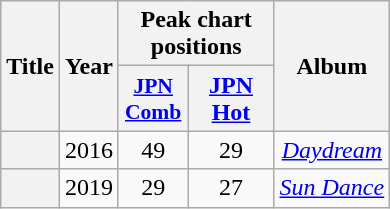<table class="wikitable plainrowheaders" style="text-align:center">
<tr>
<th scope="col" rowspan="2">Title</th>
<th scope="col" rowspan="2">Year</th>
<th scope="col" colspan="2">Peak chart positions</th>
<th scope="col" rowspan="2">Album</th>
</tr>
<tr>
<th scope="col" style="font-size:90%; width:2.75em"><a href='#'>JPN<br>Comb</a><br></th>
<th style="width:50px;" scope="col"><a href='#'>JPN<br>Hot</a><br></th>
</tr>
<tr>
<th scope="row"></th>
<td>2016</td>
<td>49</td>
<td>29</td>
<td><em><a href='#'>Daydream</a></em></td>
</tr>
<tr>
<th scope="row"></th>
<td>2019</td>
<td>29</td>
<td>27</td>
<td><em><a href='#'>Sun Dance</a></em></td>
</tr>
</table>
